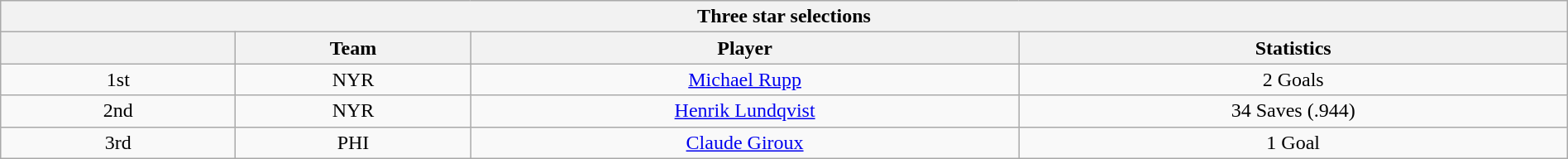<table class="wikitable" style="width:100%;text-align: center;">
<tr>
<th colspan=4>Three star selections</th>
</tr>
<tr>
<th style="width:15%;"></th>
<th style="width:15%;">Team</th>
<th style="width:35%;">Player</th>
<th style="width:35%;">Statistics</th>
</tr>
<tr>
<td>1st</td>
<td>NYR</td>
<td><a href='#'>Michael Rupp</a></td>
<td>2 Goals</td>
</tr>
<tr>
<td>2nd</td>
<td>NYR</td>
<td><a href='#'>Henrik Lundqvist</a></td>
<td>34 Saves (.944)</td>
</tr>
<tr>
<td>3rd</td>
<td>PHI</td>
<td><a href='#'>Claude Giroux</a></td>
<td>1 Goal</td>
</tr>
</table>
